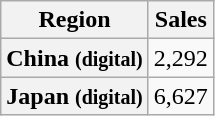<table class="wikitable plainrowheaders" style="text-align:center;">
<tr>
<th>Region</th>
<th>Sales</th>
</tr>
<tr>
<th scope="row">China <small>(digital)</small></th>
<td>2,292</td>
</tr>
<tr>
<th scope="row">Japan <small>(digital)</small></th>
<td>6,627</td>
</tr>
</table>
